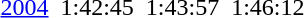<table>
<tr valign="top">
<td><a href='#'>2004</a><br></td>
<td></td>
<td>1:42:45</td>
<td></td>
<td>1:43:57</td>
<td></td>
<td>1:46:12</td>
</tr>
</table>
